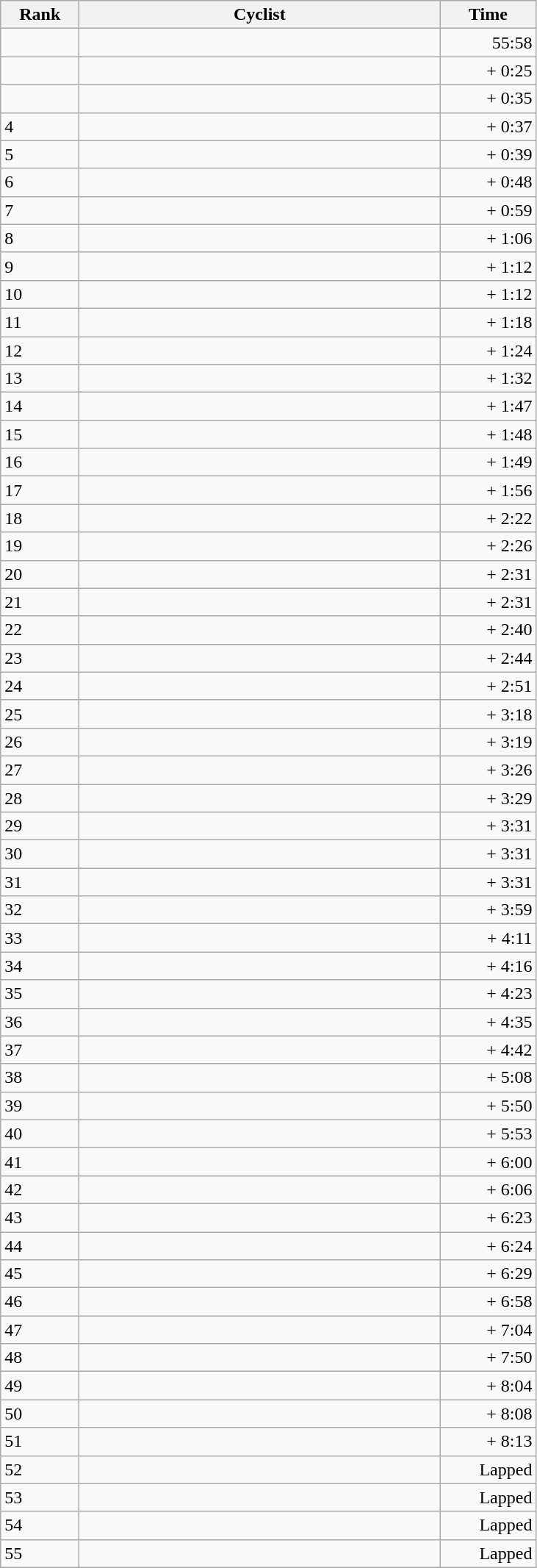<table class="wikitable">
<tr>
<th style="width: 4em;">Rank</th>
<th style="width: 20em;">Cyclist</th>
<th style="width: 5em;">Time</th>
</tr>
<tr>
<td></td>
<td></td>
<td align="right">55:58</td>
</tr>
<tr>
<td></td>
<td></td>
<td align="right">+ 0:25</td>
</tr>
<tr>
<td></td>
<td></td>
<td align="right">+ 0:35</td>
</tr>
<tr>
<td>4</td>
<td></td>
<td align="right">+ 0:37</td>
</tr>
<tr>
<td>5</td>
<td></td>
<td align="right">+ 0:39</td>
</tr>
<tr>
<td>6</td>
<td></td>
<td align="right">+ 0:48</td>
</tr>
<tr>
<td>7</td>
<td></td>
<td align="right">+ 0:59</td>
</tr>
<tr>
<td>8</td>
<td></td>
<td align="right">+ 1:06</td>
</tr>
<tr>
<td>9</td>
<td></td>
<td align="right">+ 1:12</td>
</tr>
<tr>
<td>10</td>
<td></td>
<td align="right">+ 1:12</td>
</tr>
<tr>
<td>11</td>
<td></td>
<td align="right">+ 1:18</td>
</tr>
<tr>
<td>12</td>
<td></td>
<td align="right">+ 1:24</td>
</tr>
<tr>
<td>13</td>
<td></td>
<td align="right">+ 1:32</td>
</tr>
<tr>
<td>14</td>
<td></td>
<td align="right">+ 1:47</td>
</tr>
<tr>
<td>15</td>
<td></td>
<td align="right">+ 1:48</td>
</tr>
<tr>
<td>16</td>
<td></td>
<td align="right">+ 1:49</td>
</tr>
<tr>
<td>17</td>
<td></td>
<td align="right">+ 1:56</td>
</tr>
<tr>
<td>18</td>
<td></td>
<td align="right">+ 2:22</td>
</tr>
<tr>
<td>19</td>
<td></td>
<td align="right">+ 2:26</td>
</tr>
<tr>
<td>20</td>
<td></td>
<td align="right">+ 2:31</td>
</tr>
<tr>
<td>21</td>
<td></td>
<td align="right">+ 2:31</td>
</tr>
<tr>
<td>22</td>
<td></td>
<td align="right">+ 2:40</td>
</tr>
<tr>
<td>23</td>
<td></td>
<td align="right">+ 2:44</td>
</tr>
<tr>
<td>24</td>
<td></td>
<td align="right">+ 2:51</td>
</tr>
<tr>
<td>25</td>
<td></td>
<td align="right">+ 3:18</td>
</tr>
<tr>
<td>26</td>
<td></td>
<td align="right">+ 3:19</td>
</tr>
<tr>
<td>27</td>
<td></td>
<td align="right">+ 3:26</td>
</tr>
<tr>
<td>28</td>
<td></td>
<td align="right">+ 3:29</td>
</tr>
<tr>
<td>29</td>
<td></td>
<td align="right">+ 3:31</td>
</tr>
<tr>
<td>30</td>
<td></td>
<td align="right">+ 3:31</td>
</tr>
<tr>
<td>31</td>
<td></td>
<td align="right">+ 3:31</td>
</tr>
<tr>
<td>32</td>
<td></td>
<td align="right">+ 3:59</td>
</tr>
<tr>
<td>33</td>
<td></td>
<td align="right">+ 4:11</td>
</tr>
<tr>
<td>34</td>
<td></td>
<td align="right">+ 4:16</td>
</tr>
<tr>
<td>35</td>
<td></td>
<td align="right">+ 4:23</td>
</tr>
<tr>
<td>36</td>
<td></td>
<td align="right">+ 4:35</td>
</tr>
<tr>
<td>37</td>
<td></td>
<td align="right">+ 4:42</td>
</tr>
<tr>
<td>38</td>
<td></td>
<td align="right">+ 5:08</td>
</tr>
<tr>
<td>39</td>
<td></td>
<td align="right">+ 5:50</td>
</tr>
<tr>
<td>40</td>
<td></td>
<td align="right">+ 5:53</td>
</tr>
<tr>
<td>41</td>
<td></td>
<td align="right">+ 6:00</td>
</tr>
<tr>
<td>42</td>
<td></td>
<td align="right">+ 6:06</td>
</tr>
<tr>
<td>43</td>
<td></td>
<td align="right">+ 6:23</td>
</tr>
<tr>
<td>44</td>
<td></td>
<td align="right">+ 6:24</td>
</tr>
<tr>
<td>45</td>
<td></td>
<td align="right">+ 6:29</td>
</tr>
<tr>
<td>46</td>
<td></td>
<td align="right">+ 6:58</td>
</tr>
<tr>
<td>47</td>
<td></td>
<td align="right">+ 7:04</td>
</tr>
<tr>
<td>48</td>
<td></td>
<td align="right">+ 7:50</td>
</tr>
<tr>
<td>49</td>
<td></td>
<td align="right">+ 8:04</td>
</tr>
<tr>
<td>50</td>
<td></td>
<td align="right">+ 8:08</td>
</tr>
<tr>
<td>51</td>
<td></td>
<td align="right">+ 8:13</td>
</tr>
<tr>
<td>52</td>
<td></td>
<td align="right">Lapped</td>
</tr>
<tr>
<td>53</td>
<td></td>
<td align="right">Lapped</td>
</tr>
<tr>
<td>54</td>
<td></td>
<td align="right">Lapped</td>
</tr>
<tr>
<td>55</td>
<td></td>
<td align="right">Lapped</td>
</tr>
</table>
